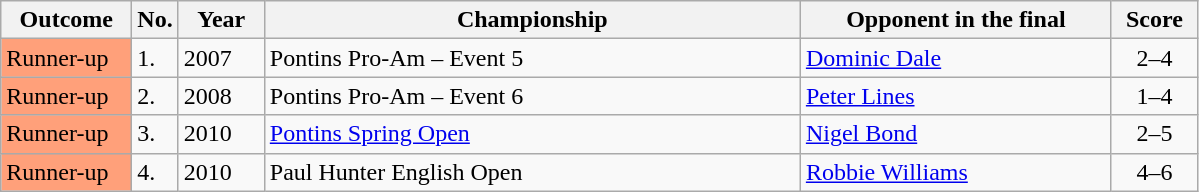<table class="sortable wikitable">
<tr>
<th width="80">Outcome</th>
<th width="20">No.</th>
<th width="50">Year</th>
<th width="350">Championship</th>
<th width="200">Opponent in the final</th>
<th width="50">Score</th>
</tr>
<tr>
<td style="background:#ffa07a;">Runner-up</td>
<td>1.</td>
<td>2007</td>
<td>Pontins Pro-Am – Event 5</td>
<td> <a href='#'>Dominic Dale</a></td>
<td align="center">2–4</td>
</tr>
<tr>
<td style="background:#ffa07a;">Runner-up</td>
<td>2.</td>
<td>2008</td>
<td>Pontins Pro-Am – Event 6</td>
<td> <a href='#'>Peter Lines</a></td>
<td align="center">1–4</td>
</tr>
<tr>
<td style="background:#ffa07a;">Runner-up</td>
<td>3.</td>
<td>2010</td>
<td><a href='#'>Pontins Spring Open</a></td>
<td> <a href='#'>Nigel Bond</a></td>
<td align="center">2–5</td>
</tr>
<tr>
<td style="background:#ffa07a;">Runner-up</td>
<td>4.</td>
<td>2010</td>
<td>Paul Hunter English Open</td>
<td> <a href='#'>Robbie Williams</a></td>
<td align="center">4–6</td>
</tr>
</table>
